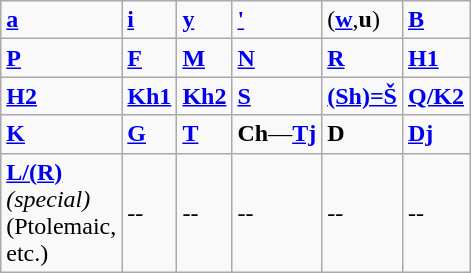<table class="wikitable">
<tr>
<td><strong><a href='#'>a</a></strong><br></td>
<td><strong><a href='#'>i</a></strong><br></td>
<td><strong><a href='#'>y</a></strong><br></td>
<td><strong><a href='#'>'</a></strong><br></td>
<td>(<strong><a href='#'>w</a></strong>,<strong>u</strong>)<br></td>
<td><strong><a href='#'>B</a></strong><br></td>
</tr>
<tr>
<td><strong><a href='#'>P</a></strong><br></td>
<td><strong><a href='#'>F</a></strong><br></td>
<td><strong><a href='#'>M</a></strong><br></td>
<td><strong><a href='#'>N</a></strong><br></td>
<td><strong><a href='#'>R</a></strong><br></td>
<td><strong><a href='#'>H1</a></strong><br></td>
</tr>
<tr>
<td><strong><a href='#'>H2</a></strong><br></td>
<td><strong><a href='#'>Kh1</a></strong><br></td>
<td><strong><a href='#'>Kh2</a></strong><br></td>
<td><strong><a href='#'>S</a></strong><br></td>
<td><strong><a href='#'>(Sh)=Š</a></strong><br></td>
<td><strong><a href='#'>Q/K2</a></strong><br></td>
</tr>
<tr>
<td><strong><a href='#'>K</a></strong><br></td>
<td><strong><a href='#'>G</a></strong><br></td>
<td><strong><a href='#'>T</a></strong><br></td>
<td><strong>Ch</strong>—<strong><a href='#'>Tj</a></strong><br></td>
<td><strong>D</strong><br></td>
<td><strong><a href='#'>Dj</a></strong><br></td>
</tr>
<tr>
<td><strong><a href='#'>L/(R)</a></strong><br><em>(special)</em><br>(Ptolemaic,<br> etc.)<br></td>
<td>--</td>
<td>--</td>
<td>--</td>
<td>--</td>
<td>--</td>
</tr>
</table>
